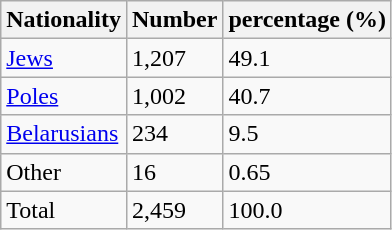<table align="center" class="wikitable plainlinks TablePager">
<tr>
<th>Nationality</th>
<th>Number</th>
<th>percentage (%)</th>
</tr>
<tr ---->
<td><a href='#'>Jews</a></td>
<td>1,207</td>
<td>49.1</td>
</tr>
<tr ---->
<td><a href='#'>Poles</a></td>
<td>1,002</td>
<td>40.7</td>
</tr>
<tr ---->
<td><a href='#'>Belarusians</a></td>
<td>234</td>
<td>9.5</td>
</tr>
<tr ---->
<td>Other</td>
<td>16</td>
<td>0.65</td>
</tr>
<tr ---->
<td>Total</td>
<td>2,459</td>
<td>100.0</td>
</tr>
</table>
